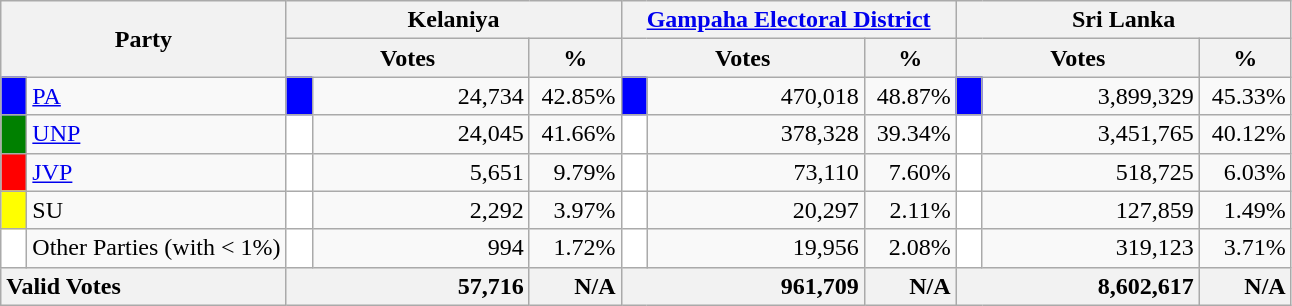<table class="wikitable">
<tr>
<th colspan="2" width="144px"rowspan="2">Party</th>
<th colspan="3" width="216px">Kelaniya</th>
<th colspan="3" width="216px"><a href='#'>Gampaha Electoral District</a></th>
<th colspan="3" width="216px">Sri Lanka</th>
</tr>
<tr>
<th colspan="2" width="144px">Votes</th>
<th>%</th>
<th colspan="2" width="144px">Votes</th>
<th>%</th>
<th colspan="2" width="144px">Votes</th>
<th>%</th>
</tr>
<tr>
<td style="background-color:blue;" width="10px"></td>
<td style="text-align:left;"><a href='#'>PA</a></td>
<td style="background-color:blue;" width="10px"></td>
<td style="text-align:right;">24,734</td>
<td style="text-align:right;">42.85%</td>
<td style="background-color:blue;" width="10px"></td>
<td style="text-align:right;">470,018</td>
<td style="text-align:right;">48.87%</td>
<td style="background-color:blue;" width="10px"></td>
<td style="text-align:right;">3,899,329</td>
<td style="text-align:right;">45.33%</td>
</tr>
<tr>
<td style="background-color:green;" width="10px"></td>
<td style="text-align:left;"><a href='#'>UNP</a></td>
<td style="background-color:white;" width="10px"></td>
<td style="text-align:right;">24,045</td>
<td style="text-align:right;">41.66%</td>
<td style="background-color:white;" width="10px"></td>
<td style="text-align:right;">378,328</td>
<td style="text-align:right;">39.34%</td>
<td style="background-color:white;" width="10px"></td>
<td style="text-align:right;">3,451,765</td>
<td style="text-align:right;">40.12%</td>
</tr>
<tr>
<td style="background-color:red;" width="10px"></td>
<td style="text-align:left;"><a href='#'>JVP</a></td>
<td style="background-color:white;" width="10px"></td>
<td style="text-align:right;">5,651</td>
<td style="text-align:right;">9.79%</td>
<td style="background-color:white;" width="10px"></td>
<td style="text-align:right;">73,110</td>
<td style="text-align:right;">7.60%</td>
<td style="background-color:white;" width="10px"></td>
<td style="text-align:right;">518,725</td>
<td style="text-align:right;">6.03%</td>
</tr>
<tr>
<td style="background-color:yellow;" width="10px"></td>
<td style="text-align:left;">SU</td>
<td style="background-color:white;" width="10px"></td>
<td style="text-align:right;">2,292</td>
<td style="text-align:right;">3.97%</td>
<td style="background-color:white;" width="10px"></td>
<td style="text-align:right;">20,297</td>
<td style="text-align:right;">2.11%</td>
<td style="background-color:white;" width="10px"></td>
<td style="text-align:right;">127,859</td>
<td style="text-align:right;">1.49%</td>
</tr>
<tr>
<td style="background-color:white;" width="10px"></td>
<td style="text-align:left;">Other Parties (with < 1%)</td>
<td style="background-color:white;" width="10px"></td>
<td style="text-align:right;">994</td>
<td style="text-align:right;">1.72%</td>
<td style="background-color:white;" width="10px"></td>
<td style="text-align:right;">19,956</td>
<td style="text-align:right;">2.08%</td>
<td style="background-color:white;" width="10px"></td>
<td style="text-align:right;">319,123</td>
<td style="text-align:right;">3.71%</td>
</tr>
<tr>
<th colspan="2" width="144px"style="text-align:left;">Valid Votes</th>
<th style="text-align:right;"colspan="2" width="144px">57,716</th>
<th style="text-align:right;">N/A</th>
<th style="text-align:right;"colspan="2" width="144px">961,709</th>
<th style="text-align:right;">N/A</th>
<th style="text-align:right;"colspan="2" width="144px">8,602,617</th>
<th style="text-align:right;">N/A</th>
</tr>
</table>
